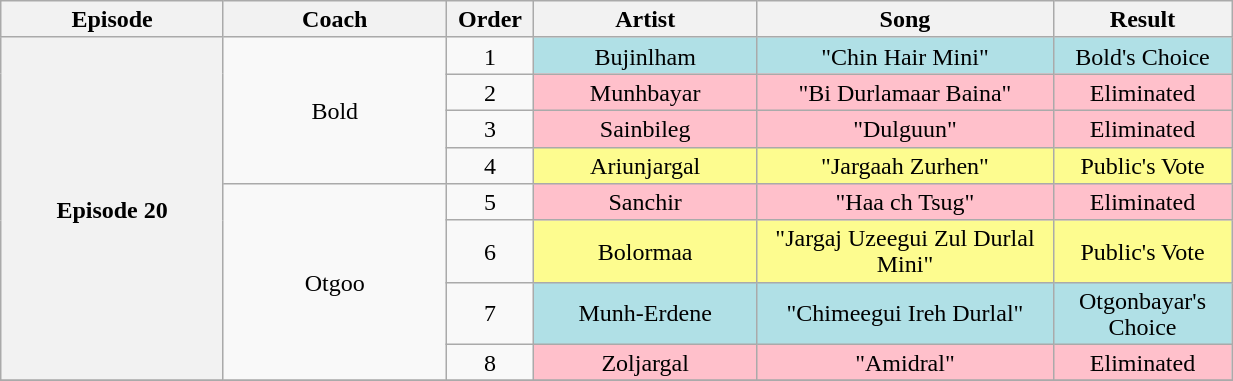<table class="wikitable" style="text-align:center; line-height:17px; width:65%;">
<tr>
<th width="15%">Episode</th>
<th width="15%">Coach</th>
<th width="05%">Order</th>
<th width="15%">Artist</th>
<th width="20%">Song</th>
<th width="12%">Result</th>
</tr>
<tr>
<th rowspan="8">Episode 20<br><small></small></th>
<td rowspan="4">Bold</td>
<td>1</td>
<td style="background:#B0E0E6;">Bujinlham</td>
<td style="background:#B0E0E6;">"Chin Hair Mini"</td>
<td style="background:#B0E0E6;">Bold's Choice</td>
</tr>
<tr>
<td>2</td>
<td style="background:pink;">Munhbayar</td>
<td style="background:pink;">"Bi Durlamaar Baina"</td>
<td style="background:pink;">Eliminated</td>
</tr>
<tr>
<td>3</td>
<td style="background:pink;">Sainbileg</td>
<td style="background:pink;">"Dulguun"</td>
<td style="background:pink;">Eliminated</td>
</tr>
<tr>
<td>4</td>
<td style="background:#fdfc8f;">Ariunjargal</td>
<td style="background:#fdfc8f;">"Jargaah Zurhen"</td>
<td style="background:#fdfc8f;">Public's Vote</td>
</tr>
<tr>
<td rowspan="4">Otgoo</td>
<td>5</td>
<td style="background:pink;">Sanchir</td>
<td style="background:pink;">"Haa ch Tsug"</td>
<td style="background:pink;">Eliminated</td>
</tr>
<tr>
<td>6</td>
<td style="background:#fdfc8f;">Bolormaa</td>
<td style="background:#fdfc8f;">"Jargaj Uzeegui Zul Durlal Mini"</td>
<td style="background:#fdfc8f;">Public's Vote</td>
</tr>
<tr>
<td>7</td>
<td style="background:#B0E0E6;">Munh-Erdene</td>
<td style="background:#B0E0E6;">"Chimeegui Ireh Durlal"</td>
<td style="background:#B0E0E6;">Otgonbayar's Choice</td>
</tr>
<tr>
<td>8</td>
<td style="background:pink;">Zoljargal</td>
<td style="background:pink;">"Amidral"</td>
<td style="background:pink;">Eliminated</td>
</tr>
<tr>
</tr>
</table>
